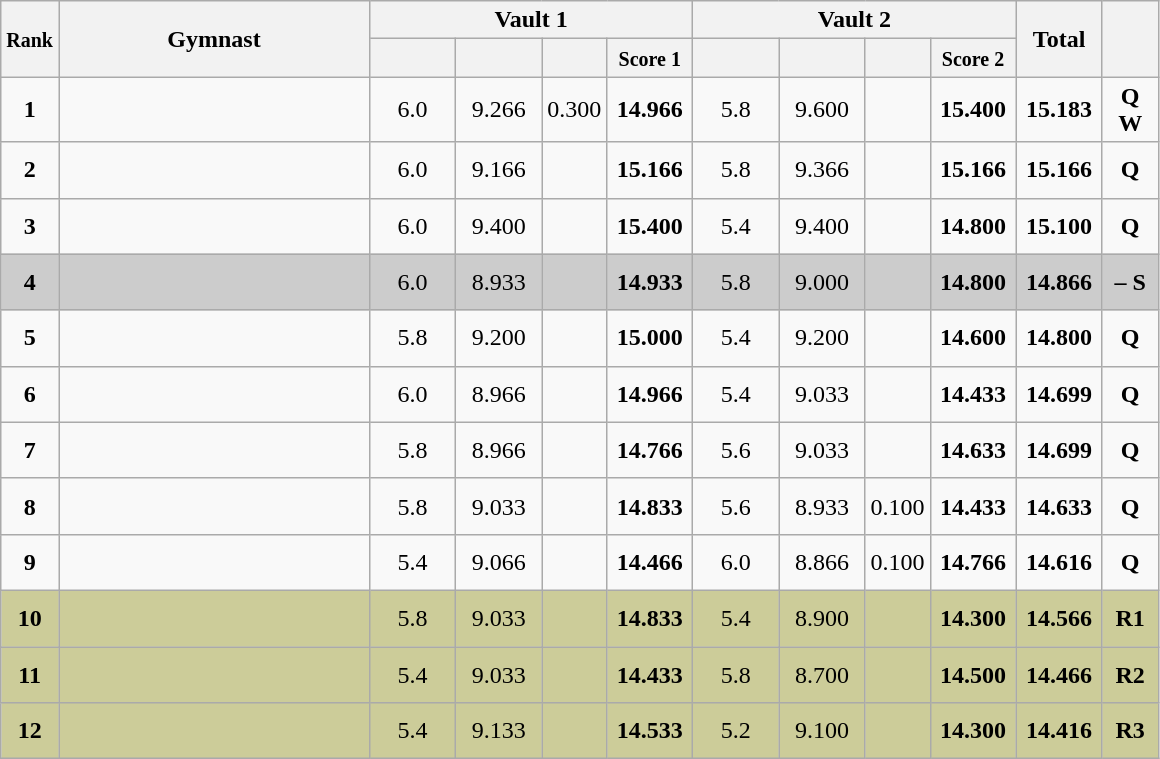<table style="text-align:center;" class="wikitable sortable">
<tr>
<th style="width:15px;" rowspan="2"><small>Rank</small></th>
<th style="width:200px;" rowspan="2">Gymnast</th>
<th colspan="4">Vault 1</th>
<th colspan="4">Vault 2</th>
<th style="width:50px;" rowspan="2">Total</th>
<th style="width:30px;" rowspan="2"></th>
</tr>
<tr>
<th style="width:50px;"><small></small></th>
<th style="width:50px;"><small></small></th>
<th style="width:20px;"><small></small></th>
<th style="width:50px;"><small>Score 1</small></th>
<th style="width:50px;"><small></small></th>
<th style="width:50px;"><small></small></th>
<th style="width:20px;"><small></small></th>
<th style="width:50px;"><small>Score 2</small></th>
</tr>
<tr>
<td scope="row" style="text-align:center"><strong>1</strong></td>
<td style="height:30px; text-align:left;"></td>
<td>6.0</td>
<td>9.266</td>
<td>0.300</td>
<td><strong>14.966</strong></td>
<td>5.8</td>
<td>9.600</td>
<td></td>
<td><strong>15.400</strong></td>
<td><strong>15.183</strong></td>
<td><strong>Q W</strong></td>
</tr>
<tr>
<td scope="row" style="text-align:center"><strong>2</strong></td>
<td style="height:30px; text-align:left;"></td>
<td>6.0</td>
<td>9.166</td>
<td></td>
<td><strong>15.166</strong></td>
<td>5.8</td>
<td>9.366</td>
<td></td>
<td><strong>15.166</strong></td>
<td><strong>15.166</strong></td>
<td><strong>Q</strong></td>
</tr>
<tr>
<td scope="row" style="text-align:center"><strong>3</strong></td>
<td style="height:30px; text-align:left;"></td>
<td>6.0</td>
<td>9.400</td>
<td></td>
<td><strong>15.400</strong></td>
<td>5.4</td>
<td>9.400</td>
<td></td>
<td><strong>14.800</strong></td>
<td><strong>15.100</strong></td>
<td><strong>Q</strong></td>
</tr>
<tr style="background:#cccccc;">
<td scope="row" style="text-align:center"><strong>4</strong></td>
<td style="height:30px; text-align:left;"></td>
<td>6.0</td>
<td>8.933</td>
<td></td>
<td><strong>14.933</strong></td>
<td>5.8</td>
<td>9.000</td>
<td></td>
<td><strong>14.800</strong></td>
<td><strong>14.866</strong></td>
<td><strong>– S</strong></td>
</tr>
<tr>
<td scope="row" style="text-align:center"><strong>5</strong></td>
<td style="height:30px; text-align:left;"></td>
<td>5.8</td>
<td>9.200</td>
<td></td>
<td><strong>15.000</strong></td>
<td>5.4</td>
<td>9.200</td>
<td></td>
<td><strong>14.600</strong></td>
<td><strong>14.800</strong></td>
<td><strong>Q</strong></td>
</tr>
<tr>
<td scope="row" style="text-align:center"><strong>6</strong></td>
<td style="height:30px; text-align:left;"></td>
<td>6.0</td>
<td>8.966</td>
<td></td>
<td><strong>14.966</strong></td>
<td>5.4</td>
<td>9.033</td>
<td></td>
<td><strong>14.433</strong></td>
<td><strong>14.699</strong></td>
<td><strong>Q</strong></td>
</tr>
<tr>
<td scope="row" style="text-align:center"><strong>7</strong></td>
<td style="height:30px; text-align:left;"></td>
<td>5.8</td>
<td>8.966</td>
<td></td>
<td><strong>14.766</strong></td>
<td>5.6</td>
<td>9.033</td>
<td></td>
<td><strong>14.633</strong></td>
<td><strong>14.699</strong></td>
<td><strong>Q</strong></td>
</tr>
<tr>
<td scope="row" style="text-align:center"><strong>8</strong></td>
<td style="height:30px; text-align:left;"></td>
<td>5.8</td>
<td>9.033</td>
<td></td>
<td><strong>14.833</strong></td>
<td>5.6</td>
<td>8.933</td>
<td>0.100</td>
<td><strong>14.433</strong></td>
<td><strong>14.633</strong></td>
<td><strong>Q</strong></td>
</tr>
<tr>
<td scope="row" style="text-align:center"><strong>9</strong></td>
<td style="height:30px; text-align:left;"></td>
<td>5.4</td>
<td>9.066</td>
<td></td>
<td><strong>14.466</strong></td>
<td>6.0</td>
<td>8.866</td>
<td>0.100</td>
<td><strong>14.766</strong></td>
<td><strong>14.616</strong></td>
<td><strong>Q</strong></td>
</tr>
<tr style="background:#cccc99;">
<td scope="row" style="text-align:center"><strong>10</strong></td>
<td style="height:30px; text-align:left;"></td>
<td>5.8</td>
<td>9.033</td>
<td></td>
<td><strong>14.833</strong></td>
<td>5.4</td>
<td>8.900</td>
<td></td>
<td><strong>14.300</strong></td>
<td><strong>14.566</strong></td>
<td><strong>R1</strong></td>
</tr>
<tr style="background:#cccc99;">
<td scope="row" style="text-align:center"><strong>11</strong></td>
<td style="height:30px; text-align:left;"></td>
<td>5.4</td>
<td>9.033</td>
<td></td>
<td><strong>14.433</strong></td>
<td>5.8</td>
<td>8.700</td>
<td></td>
<td><strong>14.500</strong></td>
<td><strong>14.466</strong></td>
<td><strong>R2</strong></td>
</tr>
<tr style="background:#cccc99;">
<td scope="row" style="text-align:center"><strong>12</strong></td>
<td style="height:30px; text-align:left;"></td>
<td>5.4</td>
<td>9.133</td>
<td></td>
<td><strong>14.533</strong></td>
<td>5.2</td>
<td>9.100</td>
<td></td>
<td><strong>14.300</strong></td>
<td><strong>14.416</strong></td>
<td><strong>R3</strong></td>
</tr>
</table>
